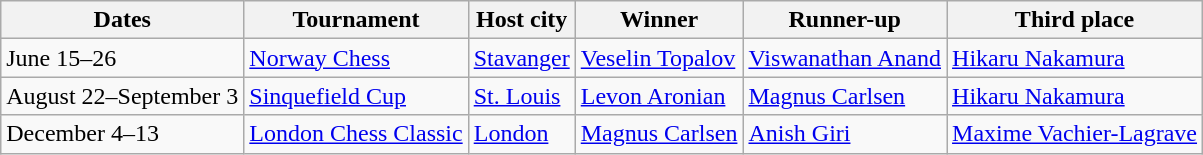<table class=wikitable>
<tr>
<th>Dates</th>
<th>Tournament</th>
<th>Host city</th>
<th>Winner</th>
<th>Runner-up</th>
<th>Third place</th>
</tr>
<tr>
<td>June 15–26</td>
<td><a href='#'>Norway Chess</a></td>
<td> <a href='#'>Stavanger</a></td>
<td> <a href='#'>Veselin Topalov</a></td>
<td> <a href='#'>Viswanathan Anand</a></td>
<td> <a href='#'>Hikaru Nakamura</a></td>
</tr>
<tr>
<td>August 22–September 3</td>
<td><a href='#'>Sinquefield Cup</a></td>
<td> <a href='#'>St. Louis</a></td>
<td> <a href='#'>Levon Aronian</a></td>
<td> <a href='#'>Magnus Carlsen</a></td>
<td> <a href='#'>Hikaru Nakamura</a></td>
</tr>
<tr>
<td>December 4–13</td>
<td><a href='#'>London Chess Classic</a></td>
<td> <a href='#'>London</a></td>
<td> <a href='#'>Magnus Carlsen</a></td>
<td> <a href='#'>Anish Giri</a></td>
<td> <a href='#'>Maxime Vachier-Lagrave</a></td>
</tr>
</table>
